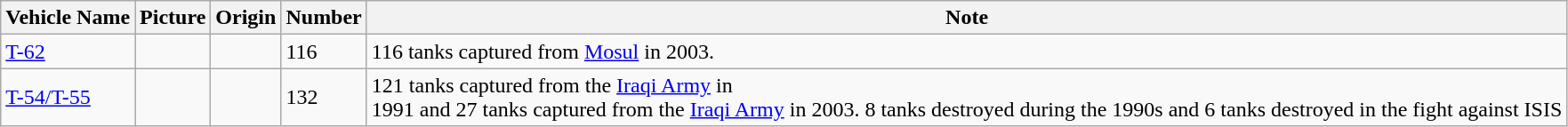<table class="wikitable">
<tr>
<th>Vehicle Name</th>
<th>Picture</th>
<th>Origin</th>
<th>Number</th>
<th>Note</th>
</tr>
<tr>
<td><a href='#'>T-62</a></td>
<td></td>
<td></td>
<td>116</td>
<td>116 tanks captured from <a href='#'>Mosul</a> in 2003.</td>
</tr>
<tr>
<td><a href='#'>T-54/T-55</a></td>
<td></td>
<td></td>
<td>132</td>
<td>121 tanks captured from the <a href='#'>Iraqi Army</a> in<br>1991 and 27 tanks captured from the <a href='#'>Iraqi Army</a> in 2003.
8 tanks destroyed during the 1990s
and 6 tanks destroyed in the fight against ISIS</td>
</tr>
</table>
